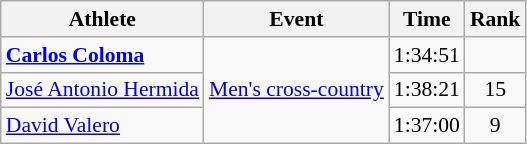<table class="wikitable" style="font-size:90%">
<tr>
<th>Athlete</th>
<th>Event</th>
<th>Time</th>
<th>Rank</th>
</tr>
<tr align=center>
<td align=left><strong><a href='#'>Carlos Coloma</a></strong></td>
<td style="text-align:left;" rowspan="3"><a href='#'>Men's cross-country</a></td>
<td>1:34:51</td>
<td></td>
</tr>
<tr align=center>
<td align=left><a href='#'>José Antonio Hermida</a></td>
<td>1:38:21</td>
<td>15</td>
</tr>
<tr align=center>
<td align=left><a href='#'>David Valero</a></td>
<td>1:37:00</td>
<td>9</td>
</tr>
</table>
